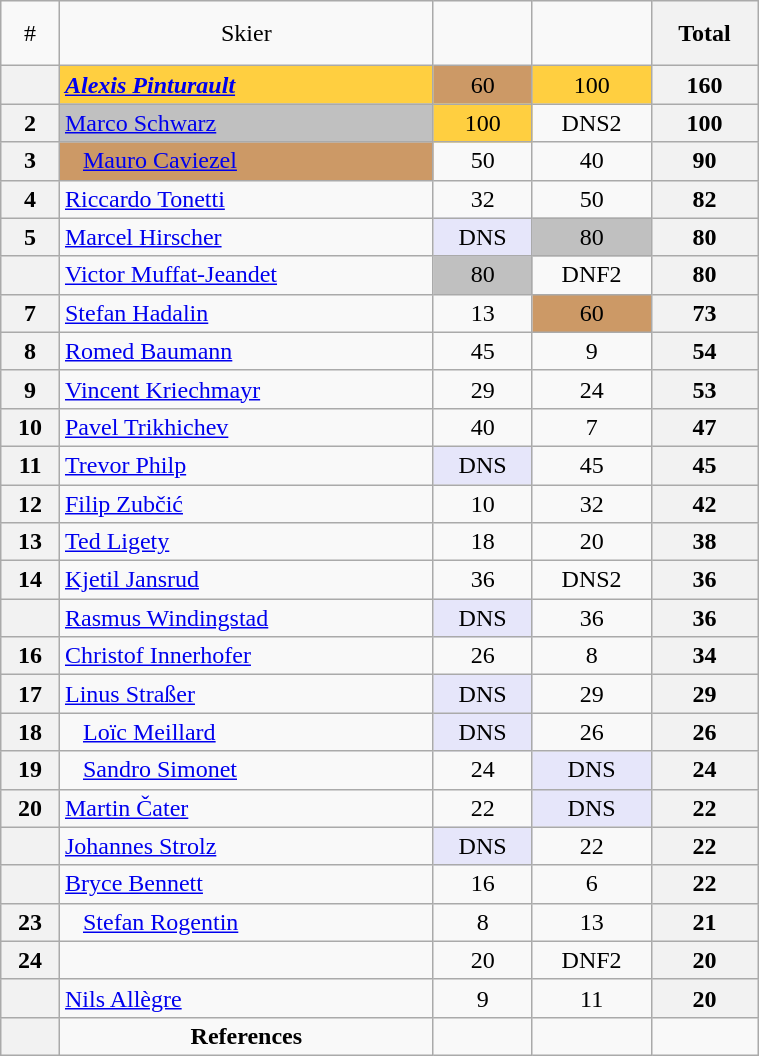<table class="wikitable" width=40% style="font-size:100%; text-align:center;">
<tr>
<td>#</td>
<td>Skier</td>
<td><br>   </td>
<td><br> </td>
<th>Total</th>
</tr>
<tr>
<th></th>
<td align=left bgcolor=ffcf40> <strong><em><a href='#'>Alexis Pinturault</a></em></strong></td>
<td bgcolor=cc9966>60</td>
<td bgcolor=ffcf40>100</td>
<th>160</th>
</tr>
<tr>
<th>2</th>
<td align=left bgcolor=c0c0c0> <a href='#'>Marco Schwarz</a></td>
<td bgcolor=ffcf40>100</td>
<td>DNS2</td>
<th>100</th>
</tr>
<tr>
<th>3</th>
<td align=left bgcolor=cc9966>   <a href='#'>Mauro Caviezel</a></td>
<td>50</td>
<td>40</td>
<th>90</th>
</tr>
<tr>
<th>4</th>
<td align=left> <a href='#'>Riccardo Tonetti</a></td>
<td>32</td>
<td>50</td>
<th>82</th>
</tr>
<tr>
<th>5</th>
<td align=left> <a href='#'>Marcel Hirscher</a></td>
<td bgcolor=lavender>DNS</td>
<td bgcolor=c0c0c0>80</td>
<th>80</th>
</tr>
<tr>
<th></th>
<td align=left> <a href='#'>Victor Muffat-Jeandet</a></td>
<td bgcolor=c0c0c0>80</td>
<td>DNF2</td>
<th>80</th>
</tr>
<tr>
<th>7</th>
<td align=left> <a href='#'>Stefan Hadalin</a></td>
<td>13</td>
<td bgcolor=cc9966>60</td>
<th>73</th>
</tr>
<tr>
<th>8</th>
<td align=left> <a href='#'>Romed Baumann</a></td>
<td>45</td>
<td>9</td>
<th>54</th>
</tr>
<tr>
<th>9</th>
<td align=left> <a href='#'>Vincent Kriechmayr</a></td>
<td>29</td>
<td>24</td>
<th>53</th>
</tr>
<tr>
<th>10</th>
<td align=left> <a href='#'>Pavel Trikhichev</a></td>
<td>40</td>
<td>7</td>
<th>47</th>
</tr>
<tr>
<th>11</th>
<td align=left> <a href='#'>Trevor Philp</a></td>
<td bgcolor=lavender>DNS</td>
<td>45</td>
<th>45</th>
</tr>
<tr>
<th>12</th>
<td align=left> <a href='#'>Filip Zubčić</a></td>
<td>10</td>
<td>32</td>
<th>42</th>
</tr>
<tr>
<th>13</th>
<td align=left> <a href='#'>Ted Ligety</a></td>
<td>18</td>
<td>20</td>
<th>38</th>
</tr>
<tr>
<th>14</th>
<td align=left> <a href='#'>Kjetil Jansrud</a></td>
<td>36</td>
<td>DNS2</td>
<th>36</th>
</tr>
<tr>
<th></th>
<td align=left> <a href='#'>Rasmus Windingstad</a></td>
<td bgcolor=lavender>DNS</td>
<td>36</td>
<th>36</th>
</tr>
<tr>
<th>16</th>
<td align=left> <a href='#'>Christof Innerhofer</a></td>
<td>26</td>
<td>8</td>
<th>34</th>
</tr>
<tr>
<th>17</th>
<td align=left> <a href='#'>Linus Straßer</a></td>
<td bgcolor=lavender>DNS</td>
<td>29</td>
<th>29</th>
</tr>
<tr>
<th>18</th>
<td align=left>   <a href='#'>Loïc Meillard</a></td>
<td bgcolor=lavender>DNS</td>
<td>26</td>
<th>26</th>
</tr>
<tr>
<th>19</th>
<td align=left>   <a href='#'>Sandro Simonet</a></td>
<td>24</td>
<td bgcolor=lavender>DNS</td>
<th>24</th>
</tr>
<tr>
<th>20</th>
<td align=left> <a href='#'>Martin Čater</a></td>
<td>22</td>
<td bgcolor=lavender>DNS</td>
<th>22</th>
</tr>
<tr>
<th></th>
<td align=left> <a href='#'>Johannes Strolz</a></td>
<td bgcolor=lavender>DNS</td>
<td>22</td>
<th>22</th>
</tr>
<tr>
<th></th>
<td align=left> <a href='#'>Bryce Bennett</a></td>
<td>16</td>
<td>6</td>
<th>22</th>
</tr>
<tr>
<th>23</th>
<td align=left>   <a href='#'>Stefan Rogentin</a></td>
<td>8</td>
<td>13</td>
<th>21</th>
</tr>
<tr>
<th>24</th>
<td align=left></td>
<td>20</td>
<td>DNF2</td>
<th>20</th>
</tr>
<tr>
<th></th>
<td align=left> <a href='#'>Nils Allègre</a></td>
<td>9</td>
<td>11</td>
<th>20</th>
</tr>
<tr>
<th></th>
<td align=center><strong>References</strong></td>
<td></td>
<td></td>
</tr>
</table>
